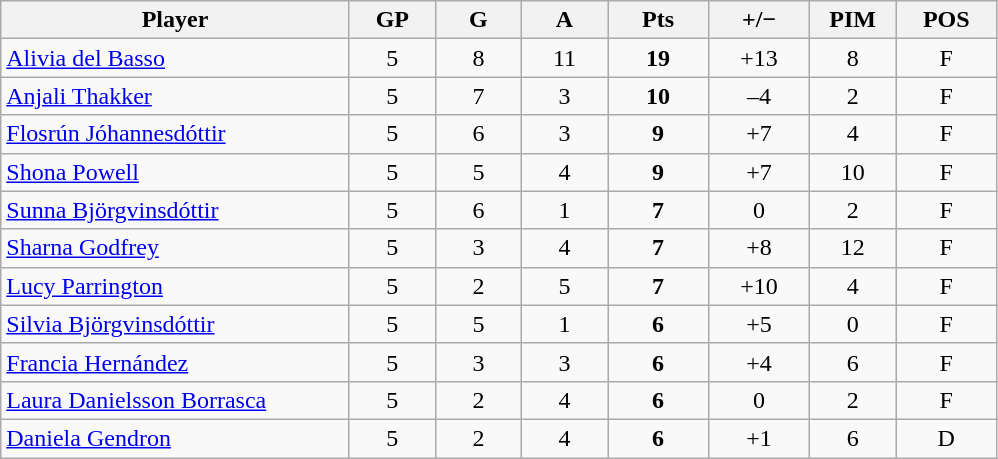<table class="wikitable sortable" style="text-align:center;">
<tr>
<th style="width:225px;">Player</th>
<th style="width:50px;">GP</th>
<th style="width:50px;">G</th>
<th style="width:50px;">A</th>
<th style="width:60px;">Pts</th>
<th style="width:60px;">+/−</th>
<th style="width:50px;">PIM</th>
<th style="width:60px;">POS</th>
</tr>
<tr>
<td style="text-align:left;"> <a href='#'>Alivia del Basso</a></td>
<td>5</td>
<td>8</td>
<td>11</td>
<td><strong>19</strong></td>
<td>+13</td>
<td>8</td>
<td>F</td>
</tr>
<tr>
<td style="text-align:left;"> <a href='#'>Anjali Thakker</a></td>
<td>5</td>
<td>7</td>
<td>3</td>
<td><strong>10</strong></td>
<td>–4</td>
<td>2</td>
<td>F</td>
</tr>
<tr>
<td style="text-align:left;"> <a href='#'>Flosrún Jóhannesdóttir</a></td>
<td>5</td>
<td>6</td>
<td>3</td>
<td><strong>9</strong></td>
<td>+7</td>
<td>4</td>
<td>F</td>
</tr>
<tr>
<td style="text-align:left;"> <a href='#'>Shona Powell</a></td>
<td>5</td>
<td>5</td>
<td>4</td>
<td><strong>9</strong></td>
<td>+7</td>
<td>10</td>
<td>F</td>
</tr>
<tr>
<td style="text-align:left;"> <a href='#'>Sunna Björgvinsdóttir</a></td>
<td>5</td>
<td>6</td>
<td>1</td>
<td><strong>7</strong></td>
<td>0</td>
<td>2</td>
<td>F</td>
</tr>
<tr>
<td style="text-align:left;"> <a href='#'>Sharna Godfrey</a></td>
<td>5</td>
<td>3</td>
<td>4</td>
<td><strong>7</strong></td>
<td>+8</td>
<td>12</td>
<td>F</td>
</tr>
<tr>
<td style="text-align:left;"> <a href='#'>Lucy Parrington</a></td>
<td>5</td>
<td>2</td>
<td>5</td>
<td><strong>7</strong></td>
<td>+10</td>
<td>4</td>
<td>F</td>
</tr>
<tr>
<td style="text-align:left;"> <a href='#'>Silvia Björgvinsdóttir</a></td>
<td>5</td>
<td>5</td>
<td>1</td>
<td><strong>6</strong></td>
<td>+5</td>
<td>0</td>
<td>F</td>
</tr>
<tr>
<td style="text-align:left;"> <a href='#'>Francia Hernández</a></td>
<td>5</td>
<td>3</td>
<td>3</td>
<td><strong>6</strong></td>
<td>+4</td>
<td>6</td>
<td>F</td>
</tr>
<tr>
<td style="text-align:left;"> <a href='#'>Laura Danielsson Borrasca</a></td>
<td>5</td>
<td>2</td>
<td>4</td>
<td><strong>6</strong></td>
<td>0</td>
<td>2</td>
<td>F</td>
</tr>
<tr>
<td style="text-align:left;"> <a href='#'>Daniela Gendron</a></td>
<td>5</td>
<td>2</td>
<td>4</td>
<td><strong>6</strong></td>
<td>+1</td>
<td>6</td>
<td>D</td>
</tr>
</table>
